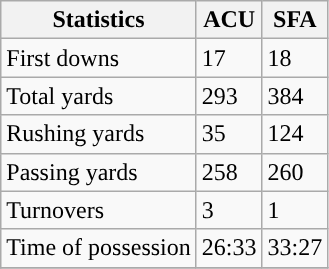<table class="wikitable" style="float: left;">
<tr>
<th>Statistics</th>
<th>ACU</th>
<th>SFA</th>
</tr>
<tr>
<td>First downs</td>
<td>17</td>
<td>18</td>
</tr>
<tr>
<td>Total yards</td>
<td>293</td>
<td>384</td>
</tr>
<tr>
<td>Rushing yards</td>
<td>35</td>
<td>124</td>
</tr>
<tr>
<td>Passing yards</td>
<td>258</td>
<td>260</td>
</tr>
<tr>
<td>Turnovers</td>
<td>3</td>
<td>1</td>
</tr>
<tr>
<td>Time of possession</td>
<td>26:33</td>
<td>33:27</td>
</tr>
<tr>
</tr>
</table>
